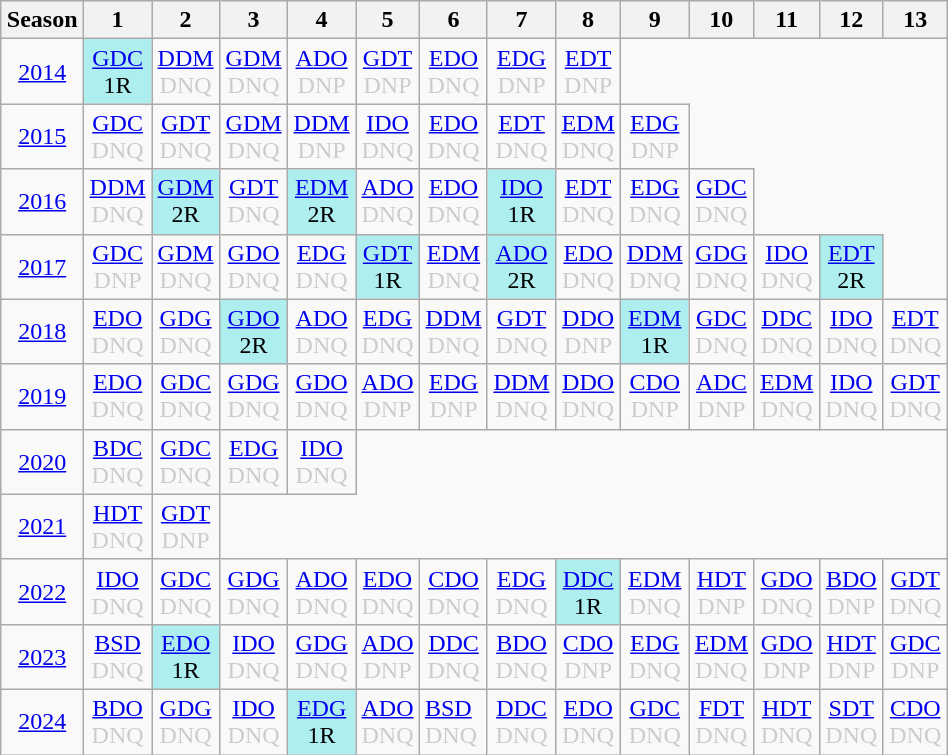<table class="wikitable" style="width:50%; margin:0">
<tr>
<th>Season</th>
<th>1</th>
<th>2</th>
<th>3</th>
<th>4</th>
<th>5</th>
<th>6</th>
<th>7</th>
<th>8</th>
<th>9</th>
<th>10</th>
<th>11</th>
<th>12</th>
<th>13</th>
</tr>
<tr>
<td style="text-align:center;"background:#efefef;"><a href='#'>2014</a></td>
<td style="text-align:center; background:#afeeee;"><a href='#'>GDC</a><br>1R</td>
<td style="text-align:center; color:#ccc;"><a href='#'>DDM</a><br>DNQ</td>
<td style="text-align:center; color:#ccc;"><a href='#'>GDM</a><br>DNQ</td>
<td style="text-align:center; color:#ccc;"><a href='#'>ADO</a><br>DNP</td>
<td style="text-align:center; color:#ccc;"><a href='#'>GDT</a><br>DNP</td>
<td style="text-align:center; color:#ccc;"><a href='#'>EDO</a><br>DNQ</td>
<td style="text-align:center; color:#ccc;"><a href='#'>EDG</a><br>DNP</td>
<td style="text-align:center; color:#ccc;"><a href='#'>EDT</a><br>DNP</td>
</tr>
<tr>
<td style="text-align:center;"background:#efefef;"><a href='#'>2015</a></td>
<td style="text-align:center; color:#ccc;"><a href='#'>GDC</a><br>DNQ</td>
<td style="text-align:center; color:#ccc;"><a href='#'>GDT</a><br>DNQ</td>
<td style="text-align:center; color:#ccc;"><a href='#'>GDM</a><br>DNQ</td>
<td style="text-align:center; color:#ccc;"><a href='#'>DDM</a><br>DNP</td>
<td style="text-align:center; color:#ccc;"><a href='#'>IDO</a><br>DNQ</td>
<td style="text-align:center; color:#ccc;"><a href='#'>EDO</a><br>DNQ</td>
<td style="text-align:center; color:#ccc;"><a href='#'>EDT</a><br>DNQ</td>
<td style="text-align:center; color:#ccc;"><a href='#'>EDM</a><br>DNQ</td>
<td style="text-align:center; color:#ccc;"><a href='#'>EDG</a><br>DNP</td>
</tr>
<tr>
<td style="text-align:center;"background:#efefef;"><a href='#'>2016</a></td>
<td style="text-align:center; color:#ccc;"><a href='#'>DDM</a><br>DNQ</td>
<td style="text-align:center; background:#afeeee;"><a href='#'>GDM</a><br>2R</td>
<td style="text-align:center; color:#ccc;"><a href='#'>GDT</a><br>DNQ</td>
<td style="text-align:center; background:#afeeee;"><a href='#'>EDM</a><br>2R</td>
<td style="text-align:center; color:#ccc;"><a href='#'>ADO</a><br>DNQ</td>
<td style="text-align:center; color:#ccc;"><a href='#'>EDO</a><br>DNQ</td>
<td style="text-align:center; background:#afeeee;"><a href='#'>IDO</a><br>1R</td>
<td style="text-align:center; color:#ccc;"><a href='#'>EDT</a><br>DNQ</td>
<td style="text-align:center; color:#ccc;"><a href='#'>EDG</a><br>DNQ</td>
<td style="text-align:center; color:#ccc;"><a href='#'>GDC</a><br>DNQ</td>
</tr>
<tr>
<td style="text-align:center;"background:#efefef;"><a href='#'>2017</a></td>
<td style="text-align:center; color:#ccc;"><a href='#'>GDC</a><br>DNP</td>
<td style="text-align:center; color:#ccc;"><a href='#'>GDM</a><br>DNQ</td>
<td style="text-align:center; color:#ccc;"><a href='#'>GDO</a><br>DNQ</td>
<td style="text-align:center; color:#ccc;"><a href='#'>EDG</a><br>DNQ</td>
<td style="text-align:center; background:#afeeee;"><a href='#'>GDT</a><br>1R</td>
<td style="text-align:center; color:#ccc;"><a href='#'>EDM</a><br>DNQ</td>
<td style="text-align:center; background:#afeeee;"><a href='#'>ADO</a><br>2R</td>
<td style="text-align:center; color:#ccc;"><a href='#'>EDO</a><br>DNQ</td>
<td style="text-align:center; color:#ccc;"><a href='#'>DDM</a><br>DNQ</td>
<td style="text-align:center; color:#ccc;"><a href='#'>GDG</a><br>DNQ</td>
<td style="text-align:center; color:#ccc;"><a href='#'>IDO</a><br>DNQ</td>
<td style="text-align:center; background:#afeeee;"><a href='#'>EDT</a><br>2R</td>
</tr>
<tr>
<td style="text-align:center;"background:#efefef;"><a href='#'>2018</a></td>
<td style="text-align:center; color:#ccc;"><a href='#'>EDO</a><br>DNQ</td>
<td style="text-align:center; color:#ccc;"><a href='#'>GDG</a><br>DNQ</td>
<td style="text-align:center; background:#afeeee;"><a href='#'>GDO</a><br>2R</td>
<td style="text-align:center; color:#ccc;"><a href='#'>ADO</a><br>DNQ</td>
<td style="text-align:center; color:#ccc;"><a href='#'>EDG</a><br>DNQ</td>
<td style="text-align:center; color:#ccc;"><a href='#'>DDM</a><br>DNQ</td>
<td style="text-align:center; color:#ccc;"><a href='#'>GDT</a><br>DNQ</td>
<td style="text-align:center; color:#ccc;"><a href='#'>DDO</a><br>DNP</td>
<td style="text-align:center; background:#afeeee;"><a href='#'>EDM</a><br>1R</td>
<td style="text-align:center; color:#ccc;"><a href='#'>GDC</a><br>DNQ</td>
<td style="text-align:center; color:#ccc;"><a href='#'>DDC</a><br>DNQ</td>
<td style="text-align:center; color:#ccc;"><a href='#'>IDO</a><br>DNQ</td>
<td style="text-align:center; color:#ccc;"><a href='#'>EDT</a><br>DNQ</td>
</tr>
<tr>
<td style="text-align:center;"background:#efefef;"><a href='#'>2019</a></td>
<td style="text-align:center; color:#ccc;"><a href='#'>EDO</a><br>DNQ</td>
<td style="text-align:center; color:#ccc;"><a href='#'>GDC</a><br>DNQ</td>
<td style="text-align:center; color:#ccc;"><a href='#'>GDG</a><br>DNQ</td>
<td style="text-align:center; color:#ccc;"><a href='#'>GDO</a><br>DNQ</td>
<td style="text-align:center; color:#ccc;"><a href='#'>ADO</a><br>DNP</td>
<td style="text-align:center; color:#ccc;"><a href='#'>EDG</a><br>DNP</td>
<td style="text-align:center; color:#ccc;"><a href='#'>DDM</a><br>DNQ</td>
<td style="text-align:center; color:#ccc;"><a href='#'>DDO</a><br>DNQ</td>
<td style="text-align:center; color:#ccc;"><a href='#'>CDO</a><br>DNP</td>
<td style="text-align:center; color:#ccc;"><a href='#'>ADC</a><br>DNP</td>
<td style="text-align:center; color:#ccc;"><a href='#'>EDM</a><br>DNQ</td>
<td style="text-align:center; color:#ccc;"><a href='#'>IDO</a><br>DNQ</td>
<td style="text-align:center; color:#ccc;"><a href='#'>GDT</a><br>DNQ</td>
</tr>
<tr>
<td style="text-align:center;"background:#efefef;"><a href='#'>2020</a></td>
<td style="text-align:center; color:#ccc;"><a href='#'>BDC</a><br>DNQ</td>
<td style="text-align:center; color:#ccc;"><a href='#'>GDC</a><br>DNQ</td>
<td style="text-align:center; color:#ccc;"><a href='#'>EDG</a><br>DNQ</td>
<td style="text-align:center; color:#ccc;"><a href='#'>IDO</a><br>DNQ</td>
</tr>
<tr>
<td style="text-align:center;"background:#efefef;"><a href='#'>2021</a></td>
<td style="text-align:center; color:#ccc;"><a href='#'>HDT</a><br>DNQ</td>
<td style="text-align:center; color:#ccc;"><a href='#'>GDT</a><br>DNP</td>
</tr>
<tr>
<td style="text-align:center;"background:#efefef;"><a href='#'>2022</a></td>
<td style="text-align:center; color:#ccc;"><a href='#'>IDO</a><br>DNQ</td>
<td style="text-align:center; color:#ccc;"><a href='#'>GDC</a><br>DNQ</td>
<td style="text-align:center; color:#ccc;"><a href='#'>GDG</a><br>DNQ</td>
<td style="text-align:center; color:#ccc;"><a href='#'>ADO</a><br>DNQ</td>
<td style="text-align:center; color:#ccc;"><a href='#'>EDO</a><br>DNQ</td>
<td style="text-align:center; color:#ccc;"><a href='#'>CDO</a><br>DNQ</td>
<td style="text-align:center; color:#ccc;"><a href='#'>EDG</a><br>DNQ</td>
<td style="text-align:center; background:#afeeee;"><a href='#'>DDC</a><br>1R</td>
<td style="text-align:center; color:#ccc;"><a href='#'>EDM</a><br>DNQ</td>
<td style="text-align:center; color:#ccc;"><a href='#'>HDT</a><br>DNP</td>
<td style="text-align:center; color:#ccc;"><a href='#'>GDO</a><br>DNQ</td>
<td style="text-align:center; color:#ccc;"><a href='#'>BDO</a><br>DNP</td>
<td style="text-align:center; color:#ccc;"><a href='#'>GDT</a><br>DNQ</td>
</tr>
<tr>
<td style="text-align:center;"background:#efefef;"><a href='#'>2023</a></td>
<td style="text-align:center; color:#ccc;"><a href='#'>BSD</a><br>DNQ</td>
<td style="text-align:center; background:#afeeee;"><a href='#'>EDO</a><br>1R</td>
<td style="text-align:center; color:#ccc;"><a href='#'>IDO</a><br>DNQ</td>
<td style="text-align:center; color:#ccc;"><a href='#'>GDG</a><br>DNQ</td>
<td style="text-align:center; color:#ccc;"><a href='#'>ADO</a><br>DNP</td>
<td style="text-align:center; color:#ccc;"><a href='#'>DDC</a><br>DNQ</td>
<td style="text-align:center; color:#ccc;"><a href='#'>BDO</a><br>DNQ</td>
<td style="text-align:center; color:#ccc;"><a href='#'>CDO</a><br>DNP</td>
<td style="text-align:center; color:#ccc;"><a href='#'>EDG</a><br>DNQ</td>
<td style="text-align:center; color:#ccc;"><a href='#'>EDM</a><br>DNQ</td>
<td style="text-align:center; color:#ccc;"><a href='#'>GDO</a><br>DNP</td>
<td style="text-align:center; color:#ccc;"><a href='#'>HDT</a><br>DNP</td>
<td style="text-align:center; color:#ccc;"><a href='#'>GDC</a><br>DNP</td>
</tr>
<tr>
<td style="text-align:center;"background:#efefef;"><a href='#'>2024</a></td>
<td style="text-align:center; color:#ccc;"><a href='#'>BDO</a><br>DNQ</td>
<td style="text-align:center; color:#ccc;"><a href='#'>GDG</a><br>DNQ</td>
<td style="text-align:center; color:#ccc;"><a href='#'>IDO</a><br>DNQ</td>
<td style="text-align:center; background:#afeeee;"><a href='#'>EDG</a><br>1R</td>
<td style="text-align:center; color:#ccc;"><a href='#'>ADO</a><br>DNQ</td>
<td style="text-aling:center; color:#ccc;"><a href='#'>BSD</a><br>DNQ</td>
<td style="text-align:center; color:#ccc;"><a href='#'>DDC</a><br>DNQ</td>
<td style="text-align:center; color:#ccc;"><a href='#'>EDO</a><br>DNQ</td>
<td style="text-align:center; color:#ccc;"><a href='#'>GDC</a><br>DNQ</td>
<td style="text-align:center; color:#ccc;"><a href='#'>FDT</a><br>DNQ</td>
<td style="text-align:center; color:#ccc;"><a href='#'>HDT</a><br>DNQ</td>
<td style="text-align:center; color:#ccc;"><a href='#'>SDT</a><br>DNQ</td>
<td style="text-align:center; color:#ccc;"><a href='#'>CDO</a><br>DNQ</td>
</tr>
</table>
